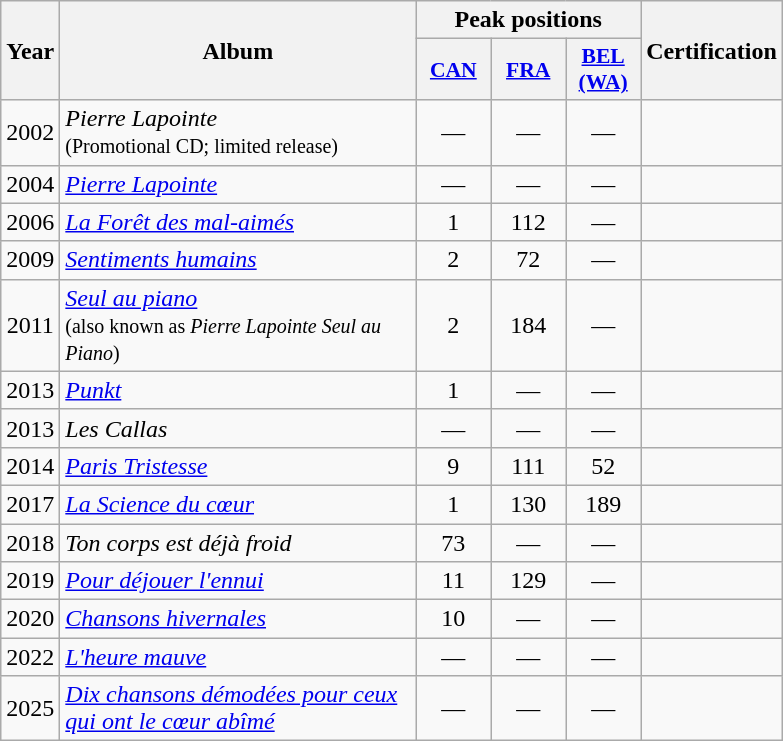<table class="wikitable">
<tr>
<th align="center" rowspan="2" width="10">Year</th>
<th align="center" rowspan="2" width="230">Album</th>
<th align="center" colspan="3" width="20">Peak positions</th>
<th align="center" rowspan="2" width="70">Certification</th>
</tr>
<tr>
<th scope="col" style="width:3em;font-size:90%;"><a href='#'>CAN</a><br></th>
<th scope="col" style="width:3em;font-size:90%;"><a href='#'>FRA</a><br></th>
<th scope="col" style="width:3em;font-size:90%;"><a href='#'>BEL <br>(WA)</a></th>
</tr>
<tr>
<td style="text-align:center;">2002</td>
<td><em>Pierre Lapointe</em> <br><small>(Promotional CD; limited release)</small></td>
<td style="text-align:center;">—</td>
<td style="text-align:center;">—</td>
<td style="text-align:center;">—</td>
<td style="text-align:center;"></td>
</tr>
<tr>
<td style="text-align:center;">2004</td>
<td><em><a href='#'>Pierre Lapointe</a></em></td>
<td style="text-align:center;">—</td>
<td style="text-align:center;">—</td>
<td style="text-align:center;">—</td>
<td style="text-align:center;"></td>
</tr>
<tr>
<td style="text-align:center;">2006</td>
<td><em><a href='#'>La Forêt des mal-aimés</a></em></td>
<td style="text-align:center;">1</td>
<td style="text-align:center;">112</td>
<td style="text-align:center;">—</td>
<td style="text-align:center;"></td>
</tr>
<tr>
<td style="text-align:center;">2009</td>
<td><em><a href='#'>Sentiments humains</a></em></td>
<td style="text-align:center;">2</td>
<td style="text-align:center;">72</td>
<td style="text-align:center;">—</td>
<td style="text-align:center;"></td>
</tr>
<tr>
<td style="text-align:center;">2011</td>
<td><em><a href='#'>Seul au piano</a></em> <br><small>(also known as <em>Pierre Lapointe Seul au Piano</em>)</small></td>
<td style="text-align:center;">2</td>
<td style="text-align:center;">184</td>
<td style="text-align:center;">—</td>
<td style="text-align:center;"></td>
</tr>
<tr>
<td style="text-align:center;">2013</td>
<td><em><a href='#'>Punkt</a></em></td>
<td style="text-align:center;">1</td>
<td style="text-align:center;">—</td>
<td style="text-align:center;">—</td>
<td style="text-align:center;"></td>
</tr>
<tr>
<td style="text-align:center;">2013</td>
<td><em>Les Callas</em></td>
<td style="text-align:center;">—</td>
<td style="text-align:center;">—</td>
<td style="text-align:center;">—</td>
<td style="text-align:center;"></td>
</tr>
<tr>
<td style="text-align:center;">2014</td>
<td><em><a href='#'>Paris Tristesse</a></em></td>
<td style="text-align:center;">9</td>
<td style="text-align:center;">111</td>
<td style="text-align:center;">52</td>
<td style="text-align:center;"></td>
</tr>
<tr>
<td style="text-align:center;">2017</td>
<td><em><a href='#'>La Science du cœur</a></em></td>
<td style="text-align:center;">1</td>
<td style="text-align:center;">130<br></td>
<td style="text-align:center;">189</td>
<td style="text-align:center;"></td>
</tr>
<tr>
<td style="text-align:center;">2018</td>
<td><em>Ton corps est déjà froid</em><br></td>
<td style="text-align:center;">73<br></td>
<td style="text-align:center;">—</td>
<td style="text-align:center;">—</td>
<td style="text-align:center;"></td>
</tr>
<tr>
<td style="text-align:center;">2019</td>
<td><em><a href='#'>Pour déjouer l'ennui</a></em></td>
<td style="text-align:center;">11<br></td>
<td style="text-align:center;">129<br></td>
<td style="text-align:center;">—</td>
<td style="text-align:center;"></td>
</tr>
<tr>
<td style="text-align:center;">2020</td>
<td><em><a href='#'>Chansons hivernales</a></em></td>
<td style="text-align:center;">10</td>
<td style="text-align:center;">—</td>
<td style="text-align:center;">—</td>
<td style="text-align:center;"></td>
</tr>
<tr>
<td style="text-align:center;">2022</td>
<td><em><a href='#'>L'heure mauve</a></em></td>
<td style="text-align:center;">—</td>
<td style="text-align:center;">—</td>
<td style="text-align:center;">—</td>
<td style="text-align:center;"></td>
</tr>
<tr>
<td>2025</td>
<td><em><a href='#'>Dix chansons démodées pour ceux qui ont le cœur abîmé</a></em></td>
<td style="text-align:center;">—</td>
<td style="text-align:center;">—</td>
<td style="text-align:center;">—</td>
<td></td>
</tr>
</table>
